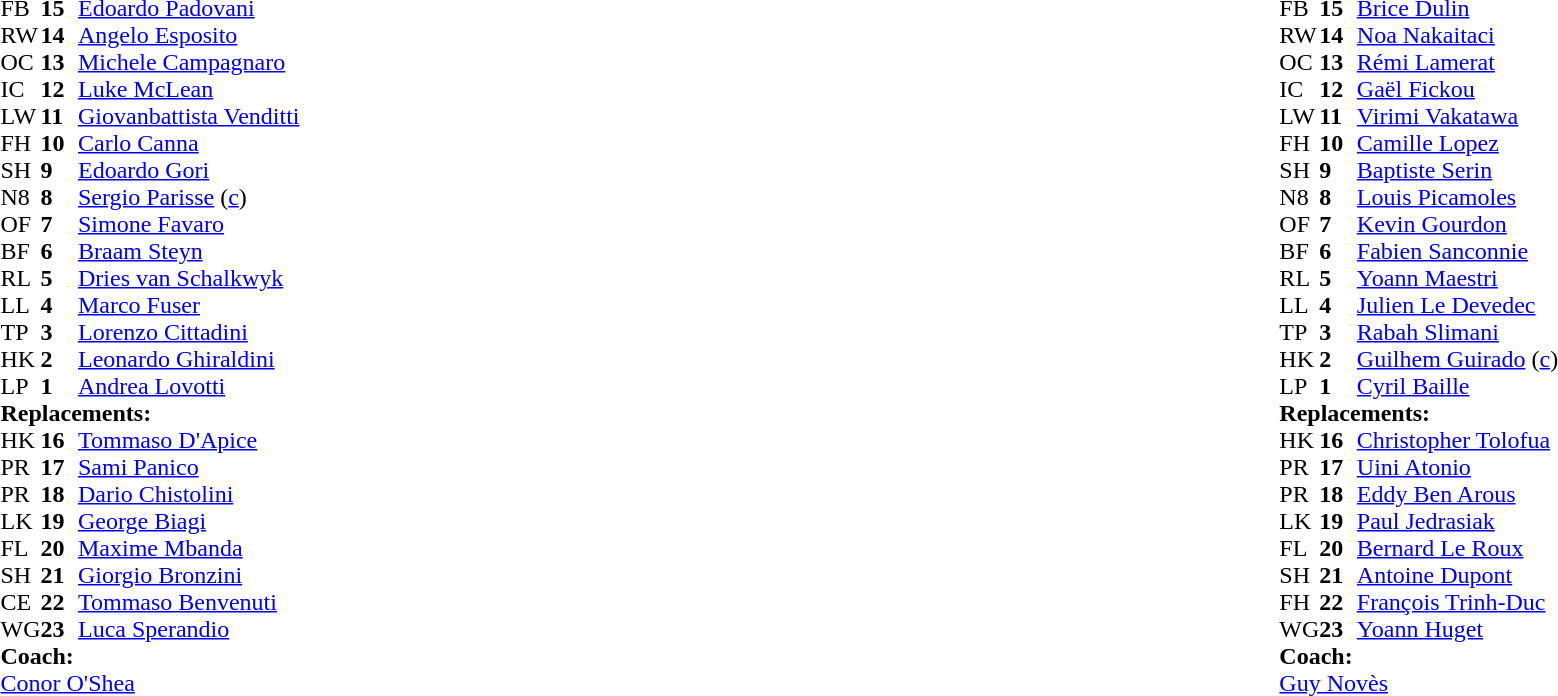<table style="width:100%">
<tr>
<td style="vertical-align:top; width:50%"><br><table cellspacing="0" cellpadding="0">
<tr>
<th width="25"></th>
<th width="25"></th>
</tr>
<tr>
<td>FB</td>
<td><strong>15</strong></td>
<td><a href='#'>Edoardo Padovani</a></td>
<td></td>
<td></td>
</tr>
<tr>
<td>RW</td>
<td><strong>14</strong></td>
<td><a href='#'>Angelo Esposito</a></td>
</tr>
<tr>
<td>OC</td>
<td><strong>13</strong></td>
<td><a href='#'>Michele Campagnaro</a></td>
<td></td>
<td></td>
</tr>
<tr>
<td>IC</td>
<td><strong>12</strong></td>
<td><a href='#'>Luke McLean</a></td>
</tr>
<tr>
<td>LW</td>
<td><strong>11</strong></td>
<td><a href='#'>Giovanbattista Venditti</a></td>
</tr>
<tr>
<td>FH</td>
<td><strong>10</strong></td>
<td><a href='#'>Carlo Canna</a></td>
</tr>
<tr>
<td>SH</td>
<td><strong>9</strong></td>
<td><a href='#'>Edoardo Gori</a></td>
<td></td>
<td></td>
</tr>
<tr>
<td>N8</td>
<td><strong>8</strong></td>
<td><a href='#'>Sergio Parisse</a> (<a href='#'>c</a>)</td>
</tr>
<tr>
<td>OF</td>
<td><strong>7</strong></td>
<td><a href='#'>Simone Favaro</a></td>
<td></td>
<td></td>
</tr>
<tr>
<td>BF</td>
<td><strong>6</strong></td>
<td><a href='#'>Braam Steyn</a></td>
</tr>
<tr>
<td>RL</td>
<td><strong>5</strong></td>
<td><a href='#'>Dries van Schalkwyk</a></td>
</tr>
<tr>
<td>LL</td>
<td><strong>4</strong></td>
<td><a href='#'>Marco Fuser</a></td>
<td></td>
<td></td>
</tr>
<tr>
<td>TP</td>
<td><strong>3</strong></td>
<td><a href='#'>Lorenzo Cittadini</a></td>
<td></td>
<td></td>
</tr>
<tr>
<td>HK</td>
<td><strong>2</strong></td>
<td><a href='#'>Leonardo Ghiraldini</a></td>
<td></td>
<td></td>
</tr>
<tr>
<td>LP</td>
<td><strong>1</strong></td>
<td><a href='#'>Andrea Lovotti</a></td>
<td></td>
<td></td>
</tr>
<tr>
<td colspan=3><strong>Replacements:</strong></td>
</tr>
<tr>
<td>HK</td>
<td><strong>16</strong></td>
<td><a href='#'>Tommaso D'Apice</a></td>
<td></td>
<td></td>
</tr>
<tr>
<td>PR</td>
<td><strong>17</strong></td>
<td><a href='#'>Sami Panico</a></td>
<td></td>
<td></td>
</tr>
<tr>
<td>PR</td>
<td><strong>18</strong></td>
<td><a href='#'>Dario Chistolini</a></td>
<td></td>
<td></td>
</tr>
<tr>
<td>LK</td>
<td><strong>19</strong></td>
<td><a href='#'>George Biagi</a></td>
<td></td>
<td></td>
</tr>
<tr>
<td>FL</td>
<td><strong>20</strong></td>
<td><a href='#'>Maxime Mbanda</a></td>
<td></td>
<td></td>
</tr>
<tr>
<td>SH</td>
<td><strong>21</strong></td>
<td><a href='#'>Giorgio Bronzini</a></td>
<td></td>
<td></td>
</tr>
<tr>
<td>CE</td>
<td><strong>22</strong></td>
<td><a href='#'>Tommaso Benvenuti</a></td>
<td></td>
<td></td>
</tr>
<tr>
<td>WG</td>
<td><strong>23</strong></td>
<td><a href='#'>Luca Sperandio</a></td>
<td></td>
<td></td>
</tr>
<tr>
<td colspan=3><strong>Coach:</strong></td>
</tr>
<tr>
<td colspan="4"> <a href='#'>Conor O'Shea</a></td>
</tr>
</table>
</td>
<td style="vertical-align:top"></td>
<td style="vertical-align:top; width:50%"><br><table cellspacing="0" cellpadding="0" style="margin:auto">
<tr>
<th width="25"></th>
<th width="25"></th>
</tr>
<tr>
<td>FB</td>
<td><strong>15</strong></td>
<td><a href='#'>Brice Dulin</a></td>
</tr>
<tr>
<td>RW</td>
<td><strong>14</strong></td>
<td><a href='#'>Noa Nakaitaci</a></td>
</tr>
<tr>
<td>OC</td>
<td><strong>13</strong></td>
<td><a href='#'>Rémi Lamerat</a></td>
<td></td>
<td></td>
</tr>
<tr>
<td>IC</td>
<td><strong>12</strong></td>
<td><a href='#'>Gaël Fickou</a></td>
</tr>
<tr>
<td>LW</td>
<td><strong>11</strong></td>
<td><a href='#'>Virimi Vakatawa</a></td>
<td></td>
<td></td>
</tr>
<tr>
<td>FH</td>
<td><strong>10</strong></td>
<td><a href='#'>Camille Lopez</a></td>
</tr>
<tr>
<td>SH</td>
<td><strong>9</strong></td>
<td><a href='#'>Baptiste Serin</a></td>
<td></td>
<td></td>
</tr>
<tr>
<td>N8</td>
<td><strong>8</strong></td>
<td><a href='#'>Louis Picamoles</a></td>
<td></td>
<td></td>
</tr>
<tr>
<td>OF</td>
<td><strong>7</strong></td>
<td><a href='#'>Kevin Gourdon</a></td>
</tr>
<tr>
<td>BF</td>
<td><strong>6</strong></td>
<td><a href='#'>Fabien Sanconnie</a></td>
</tr>
<tr>
<td>RL</td>
<td><strong>5</strong></td>
<td><a href='#'>Yoann Maestri</a></td>
</tr>
<tr>
<td>LL</td>
<td><strong>4</strong></td>
<td><a href='#'>Julien Le Devedec</a></td>
<td></td>
<td></td>
</tr>
<tr>
<td>TP</td>
<td><strong>3</strong></td>
<td><a href='#'>Rabah Slimani</a></td>
<td></td>
<td></td>
</tr>
<tr>
<td>HK</td>
<td><strong>2</strong></td>
<td><a href='#'>Guilhem Guirado</a> (<a href='#'>c</a>)</td>
<td></td>
<td></td>
</tr>
<tr>
<td>LP</td>
<td><strong>1</strong></td>
<td><a href='#'>Cyril Baille</a></td>
<td></td>
<td></td>
</tr>
<tr>
<td colspan=3><strong>Replacements:</strong></td>
</tr>
<tr>
<td>HK</td>
<td><strong>16</strong></td>
<td><a href='#'>Christopher Tolofua</a></td>
<td></td>
<td></td>
</tr>
<tr>
<td>PR</td>
<td><strong>17</strong></td>
<td><a href='#'>Uini Atonio</a></td>
<td></td>
<td></td>
</tr>
<tr>
<td>PR</td>
<td><strong>18</strong></td>
<td><a href='#'>Eddy Ben Arous</a></td>
<td></td>
<td></td>
</tr>
<tr>
<td>LK</td>
<td><strong>19</strong></td>
<td><a href='#'>Paul Jedrasiak</a></td>
<td></td>
<td></td>
</tr>
<tr>
<td>FL</td>
<td><strong>20</strong></td>
<td><a href='#'>Bernard Le Roux</a></td>
<td></td>
<td></td>
</tr>
<tr>
<td>SH</td>
<td><strong>21</strong></td>
<td><a href='#'>Antoine Dupont</a></td>
<td></td>
<td></td>
</tr>
<tr>
<td>FH</td>
<td><strong>22</strong></td>
<td><a href='#'>François Trinh-Duc</a></td>
<td></td>
<td></td>
</tr>
<tr>
<td>WG</td>
<td><strong>23</strong></td>
<td><a href='#'>Yoann Huget</a></td>
<td></td>
<td></td>
</tr>
<tr>
<td colspan=3><strong>Coach:</strong></td>
</tr>
<tr>
<td colspan="4"> <a href='#'>Guy Novès</a></td>
</tr>
</table>
</td>
</tr>
</table>
